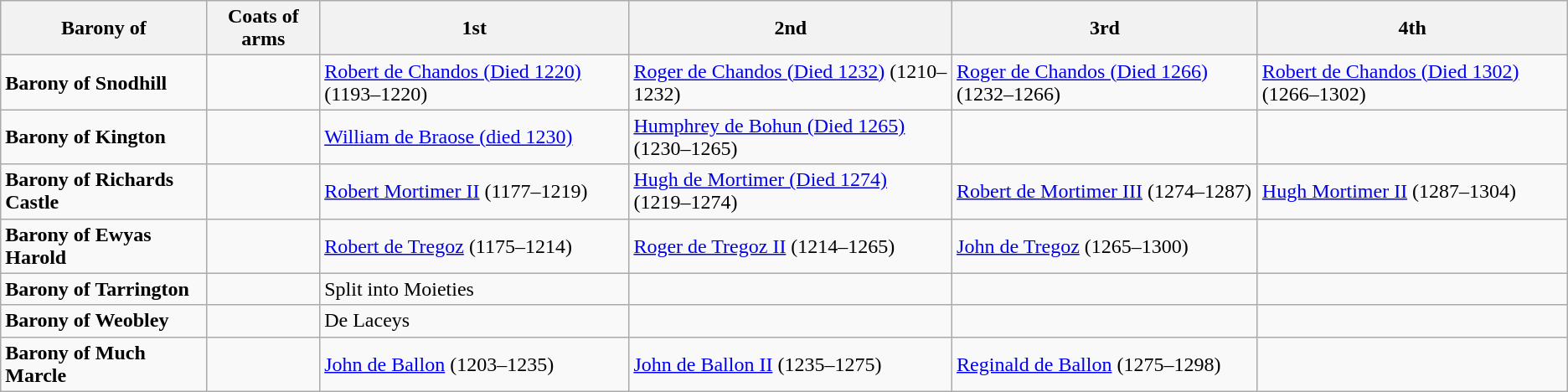<table class="wikitable">
<tr>
<th>Barony of</th>
<th>Coats of arms</th>
<th>1st</th>
<th>2nd</th>
<th>3rd</th>
<th>4th</th>
</tr>
<tr>
<td><strong>Barony of Snodhill</strong></td>
<td></td>
<td><a href='#'>Robert de Chandos (Died 1220)</a> (1193–1220)</td>
<td><a href='#'>Roger de Chandos (Died 1232)</a> (1210–1232)</td>
<td><a href='#'>Roger de Chandos (Died 1266)</a> (1232–1266)</td>
<td><a href='#'>Robert de Chandos (Died 1302)</a> (1266–1302)</td>
</tr>
<tr>
<td><strong>Barony of Kington</strong></td>
<td></td>
<td><a href='#'>William de Braose (died 1230)</a></td>
<td><a href='#'>Humphrey de Bohun (Died 1265)</a> (1230–1265)</td>
<td></td>
<td></td>
</tr>
<tr>
<td><strong>Barony of Richards Castle</strong></td>
<td></td>
<td><a href='#'>Robert Mortimer II</a> (1177–1219)</td>
<td><a href='#'>Hugh de Mortimer (Died 1274)</a> (1219–1274)</td>
<td><a href='#'>Robert de Mortimer III</a> (1274–1287)</td>
<td><a href='#'>Hugh Mortimer II</a> (1287–1304)</td>
</tr>
<tr>
<td><strong>Barony of Ewyas Harold</strong></td>
<td></td>
<td><a href='#'>Robert de Tregoz</a> (1175–1214)</td>
<td><a href='#'>Roger de Tregoz II</a> (1214–1265)</td>
<td><a href='#'>John de Tregoz</a> (1265–1300)</td>
<td></td>
</tr>
<tr>
<td><strong>Barony of Tarrington</strong></td>
<td></td>
<td>Split into Moieties</td>
<td></td>
<td></td>
<td></td>
</tr>
<tr>
<td><strong>Barony of Weobley</strong></td>
<td></td>
<td>De Laceys</td>
<td></td>
<td></td>
<td></td>
</tr>
<tr>
<td><strong>Barony of Much Marcle</strong></td>
<td></td>
<td><a href='#'>John de Ballon</a> (1203–1235)</td>
<td><a href='#'>John de Ballon II</a> (1235–1275)</td>
<td><a href='#'>Reginald de Ballon</a> (1275–1298)</td>
<td></td>
</tr>
</table>
